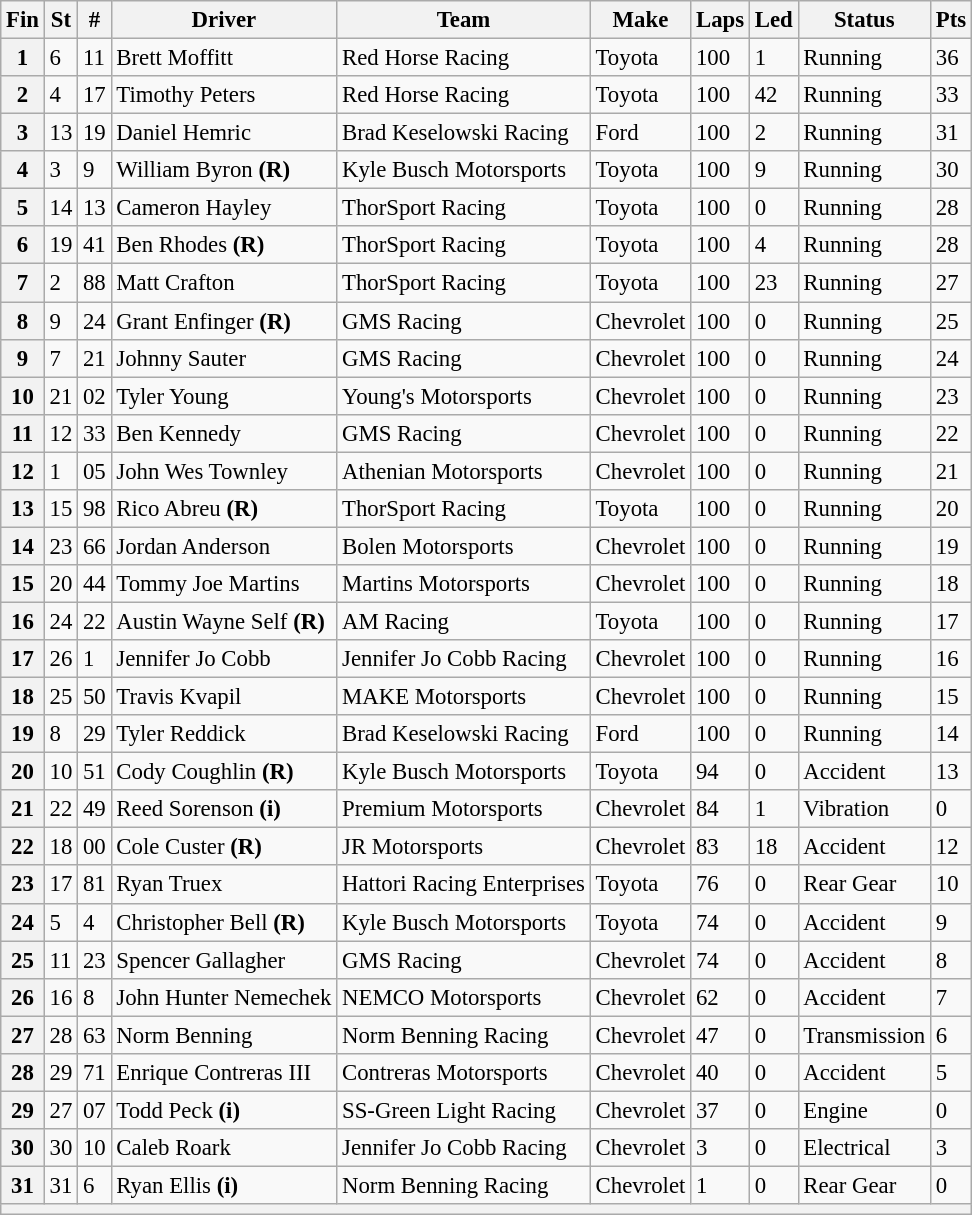<table class="wikitable" style="font-size:95%">
<tr>
<th>Fin</th>
<th>St</th>
<th>#</th>
<th>Driver</th>
<th>Team</th>
<th>Make</th>
<th>Laps</th>
<th>Led</th>
<th>Status</th>
<th>Pts</th>
</tr>
<tr>
<th>1</th>
<td>6</td>
<td>11</td>
<td>Brett Moffitt</td>
<td>Red Horse Racing</td>
<td>Toyota</td>
<td>100</td>
<td>1</td>
<td>Running</td>
<td>36</td>
</tr>
<tr>
<th>2</th>
<td>4</td>
<td>17</td>
<td>Timothy Peters</td>
<td>Red Horse Racing</td>
<td>Toyota</td>
<td>100</td>
<td>42</td>
<td>Running</td>
<td>33</td>
</tr>
<tr>
<th>3</th>
<td>13</td>
<td>19</td>
<td>Daniel Hemric</td>
<td>Brad Keselowski Racing</td>
<td>Ford</td>
<td>100</td>
<td>2</td>
<td>Running</td>
<td>31</td>
</tr>
<tr>
<th>4</th>
<td>3</td>
<td>9</td>
<td>William Byron <strong>(R)</strong></td>
<td>Kyle Busch Motorsports</td>
<td>Toyota</td>
<td>100</td>
<td>9</td>
<td>Running</td>
<td>30</td>
</tr>
<tr>
<th>5</th>
<td>14</td>
<td>13</td>
<td>Cameron Hayley</td>
<td>ThorSport Racing</td>
<td>Toyota</td>
<td>100</td>
<td>0</td>
<td>Running</td>
<td>28</td>
</tr>
<tr>
<th>6</th>
<td>19</td>
<td>41</td>
<td>Ben Rhodes <strong>(R)</strong></td>
<td>ThorSport Racing</td>
<td>Toyota</td>
<td>100</td>
<td>4</td>
<td>Running</td>
<td>28</td>
</tr>
<tr>
<th>7</th>
<td>2</td>
<td>88</td>
<td>Matt Crafton</td>
<td>ThorSport Racing</td>
<td>Toyota</td>
<td>100</td>
<td>23</td>
<td>Running</td>
<td>27</td>
</tr>
<tr>
<th>8</th>
<td>9</td>
<td>24</td>
<td>Grant Enfinger <strong>(R)</strong></td>
<td>GMS Racing</td>
<td>Chevrolet</td>
<td>100</td>
<td>0</td>
<td>Running</td>
<td>25</td>
</tr>
<tr>
<th>9</th>
<td>7</td>
<td>21</td>
<td>Johnny Sauter</td>
<td>GMS Racing</td>
<td>Chevrolet</td>
<td>100</td>
<td>0</td>
<td>Running</td>
<td>24</td>
</tr>
<tr>
<th>10</th>
<td>21</td>
<td>02</td>
<td>Tyler Young</td>
<td>Young's Motorsports</td>
<td>Chevrolet</td>
<td>100</td>
<td>0</td>
<td>Running</td>
<td>23</td>
</tr>
<tr>
<th>11</th>
<td>12</td>
<td>33</td>
<td>Ben Kennedy</td>
<td>GMS Racing</td>
<td>Chevrolet</td>
<td>100</td>
<td>0</td>
<td>Running</td>
<td>22</td>
</tr>
<tr>
<th>12</th>
<td>1</td>
<td>05</td>
<td>John Wes Townley</td>
<td>Athenian Motorsports</td>
<td>Chevrolet</td>
<td>100</td>
<td>0</td>
<td>Running</td>
<td>21</td>
</tr>
<tr>
<th>13</th>
<td>15</td>
<td>98</td>
<td>Rico Abreu <strong>(R)</strong></td>
<td>ThorSport Racing</td>
<td>Toyota</td>
<td>100</td>
<td>0</td>
<td>Running</td>
<td>20</td>
</tr>
<tr>
<th>14</th>
<td>23</td>
<td>66</td>
<td>Jordan Anderson</td>
<td>Bolen Motorsports</td>
<td>Chevrolet</td>
<td>100</td>
<td>0</td>
<td>Running</td>
<td>19</td>
</tr>
<tr>
<th>15</th>
<td>20</td>
<td>44</td>
<td>Tommy Joe Martins</td>
<td>Martins Motorsports</td>
<td>Chevrolet</td>
<td>100</td>
<td>0</td>
<td>Running</td>
<td>18</td>
</tr>
<tr>
<th>16</th>
<td>24</td>
<td>22</td>
<td>Austin Wayne Self <strong>(R)</strong></td>
<td>AM Racing</td>
<td>Toyota</td>
<td>100</td>
<td>0</td>
<td>Running</td>
<td>17</td>
</tr>
<tr>
<th>17</th>
<td>26</td>
<td>1</td>
<td>Jennifer Jo Cobb</td>
<td>Jennifer Jo Cobb Racing</td>
<td>Chevrolet</td>
<td>100</td>
<td>0</td>
<td>Running</td>
<td>16</td>
</tr>
<tr>
<th>18</th>
<td>25</td>
<td>50</td>
<td>Travis Kvapil</td>
<td>MAKE Motorsports</td>
<td>Chevrolet</td>
<td>100</td>
<td>0</td>
<td>Running</td>
<td>15</td>
</tr>
<tr>
<th>19</th>
<td>8</td>
<td>29</td>
<td>Tyler Reddick</td>
<td>Brad Keselowski Racing</td>
<td>Ford</td>
<td>100</td>
<td>0</td>
<td>Running</td>
<td>14</td>
</tr>
<tr>
<th>20</th>
<td>10</td>
<td>51</td>
<td>Cody Coughlin <strong>(R)</strong></td>
<td>Kyle Busch Motorsports</td>
<td>Toyota</td>
<td>94</td>
<td>0</td>
<td>Accident</td>
<td>13</td>
</tr>
<tr>
<th>21</th>
<td>22</td>
<td>49</td>
<td>Reed Sorenson <strong>(i)</strong></td>
<td>Premium Motorsports</td>
<td>Chevrolet</td>
<td>84</td>
<td>1</td>
<td>Vibration</td>
<td>0</td>
</tr>
<tr>
<th>22</th>
<td>18</td>
<td>00</td>
<td>Cole Custer <strong>(R)</strong></td>
<td>JR Motorsports</td>
<td>Chevrolet</td>
<td>83</td>
<td>18</td>
<td>Accident</td>
<td>12</td>
</tr>
<tr>
<th>23</th>
<td>17</td>
<td>81</td>
<td>Ryan Truex</td>
<td>Hattori Racing Enterprises</td>
<td>Toyota</td>
<td>76</td>
<td>0</td>
<td>Rear Gear</td>
<td>10</td>
</tr>
<tr>
<th>24</th>
<td>5</td>
<td>4</td>
<td>Christopher Bell <strong>(R)</strong></td>
<td>Kyle Busch Motorsports</td>
<td>Toyota</td>
<td>74</td>
<td>0</td>
<td>Accident</td>
<td>9</td>
</tr>
<tr>
<th>25</th>
<td>11</td>
<td>23</td>
<td>Spencer Gallagher</td>
<td>GMS Racing</td>
<td>Chevrolet</td>
<td>74</td>
<td>0</td>
<td>Accident</td>
<td>8</td>
</tr>
<tr>
<th>26</th>
<td>16</td>
<td>8</td>
<td>John Hunter Nemechek</td>
<td>NEMCO Motorsports</td>
<td>Chevrolet</td>
<td>62</td>
<td>0</td>
<td>Accident</td>
<td>7</td>
</tr>
<tr>
<th>27</th>
<td>28</td>
<td>63</td>
<td>Norm Benning</td>
<td>Norm Benning Racing</td>
<td>Chevrolet</td>
<td>47</td>
<td>0</td>
<td>Transmission</td>
<td>6</td>
</tr>
<tr>
<th>28</th>
<td>29</td>
<td>71</td>
<td>Enrique Contreras III</td>
<td>Contreras Motorsports</td>
<td>Chevrolet</td>
<td>40</td>
<td>0</td>
<td>Accident</td>
<td>5</td>
</tr>
<tr>
<th>29</th>
<td>27</td>
<td>07</td>
<td>Todd Peck <strong>(i)</strong></td>
<td>SS-Green Light Racing</td>
<td>Chevrolet</td>
<td>37</td>
<td>0</td>
<td>Engine</td>
<td>0</td>
</tr>
<tr>
<th>30</th>
<td>30</td>
<td>10</td>
<td>Caleb Roark</td>
<td>Jennifer Jo Cobb Racing</td>
<td>Chevrolet</td>
<td>3</td>
<td>0</td>
<td>Electrical</td>
<td>3</td>
</tr>
<tr>
<th>31</th>
<td>31</td>
<td>6</td>
<td>Ryan Ellis <strong>(i)</strong></td>
<td>Norm Benning Racing</td>
<td>Chevrolet</td>
<td>1</td>
<td>0</td>
<td>Rear Gear</td>
<td>0</td>
</tr>
<tr>
<th colspan="10"></th>
</tr>
</table>
